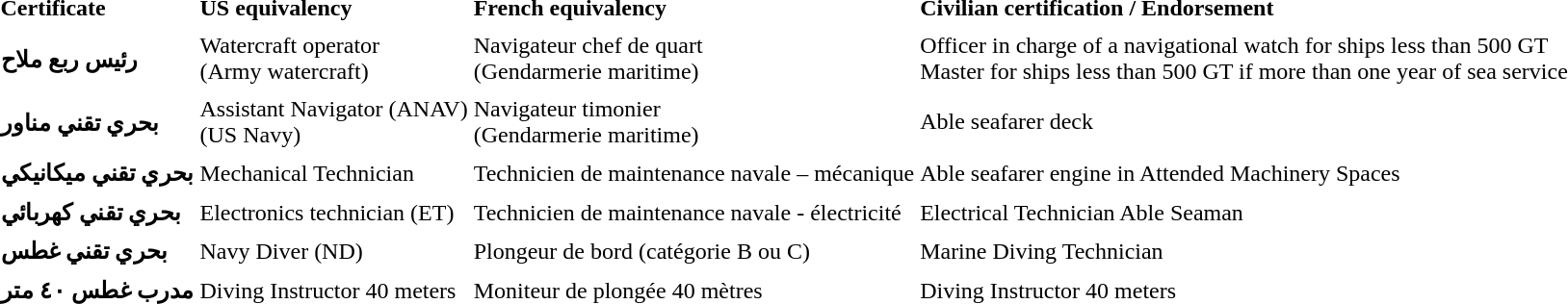<table style="width:100;" Certificate="wikitable">
<tr>
<th style="text-align: left;">Certificate</th>
<th style="text-align: left;">US equivalency</th>
<th style="text-align: left;">French equivalency</th>
<th style="text-align: left;">Civilian certification / Endorsement</th>
</tr>
<tr>
<td></td>
</tr>
<tr>
<td><strong>رئيس ربع ملاح</strong></td>
<td>Watercraft operator <br> (Army watercraft)</td>
<td>Navigateur chef de quart <br> (Gendarmerie maritime)</td>
<td>Officer in charge of a navigational watch for ships less than 500 GT <br> Master for ships less than 500 GT if more than one year of sea service</td>
</tr>
<tr>
<td></td>
</tr>
<tr>
<td><strong>بحري تقني مناور</strong></td>
<td>Assistant Navigator (ANAV) <br> (US Navy)</td>
<td>Navigateur timonier <br> (Gendarmerie maritime)</td>
<td>Able seafarer deck</td>
</tr>
<tr>
<td></td>
</tr>
<tr>
<td><strong>بحري تقني ميكانيكي</strong></td>
<td>Mechanical Technician</td>
<td>Technicien de maintenance navale – mécanique</td>
<td>Able seafarer engine  in Attended Machinery Spaces</td>
</tr>
<tr>
<td></td>
</tr>
<tr>
<td><strong>بحري تقني كهربائي</strong></td>
<td>Electronics technician  (ET)</td>
<td>Technicien de maintenance navale - électricité</td>
<td>Electrical Technician Able Seaman</td>
</tr>
<tr>
<td></td>
</tr>
<tr>
<td><strong>بحري تقني غطس</strong></td>
<td>Navy Diver (ND)</td>
<td>Plongeur de bord (catégorie B ou C)</td>
<td>Marine Diving Technician</td>
</tr>
<tr>
<td></td>
</tr>
<tr>
<td><strong>مدرب غطس ٤٠ متر</strong></td>
<td>Diving Instructor 40 meters</td>
<td>Moniteur de plongée 40 mètres</td>
<td>Diving Instructor 40 meters</td>
</tr>
<tr>
</tr>
</table>
